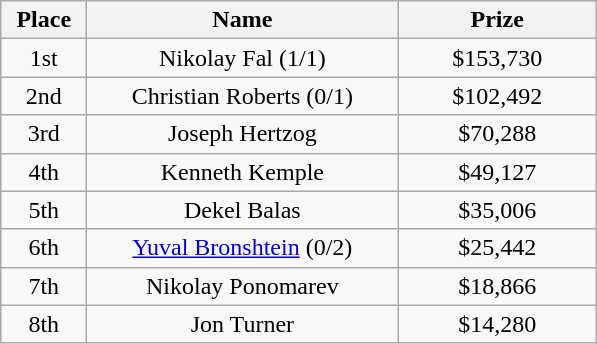<table class="wikitable">
<tr>
<th width="50">Place</th>
<th width="200">Name</th>
<th width="125">Prize</th>
</tr>
<tr>
<td align=center>1st</td>
<td align=center> Nikolay Fal (1/1)</td>
<td align=center>$153,730</td>
</tr>
<tr>
<td align=center>2nd</td>
<td align=center> Christian Roberts (0/1)</td>
<td align=center>$102,492</td>
</tr>
<tr>
<td align=center>3rd</td>
<td align=center> Joseph Hertzog</td>
<td align=center>$70,288</td>
</tr>
<tr>
<td align=center>4th</td>
<td align=center> Kenneth Kemple</td>
<td align=center>$49,127</td>
</tr>
<tr>
<td align=center>5th</td>
<td align=center> Dekel Balas</td>
<td align=center>$35,006</td>
</tr>
<tr>
<td align=center>6th</td>
<td align=center> <a href='#'>Yuval Bronshtein</a> (0/2)</td>
<td align=center>$25,442</td>
</tr>
<tr>
<td align=center>7th</td>
<td align=center> Nikolay Ponomarev</td>
<td align=center>$18,866</td>
</tr>
<tr>
<td align=center>8th</td>
<td align=center> Jon Turner</td>
<td align=center>$14,280</td>
</tr>
</table>
